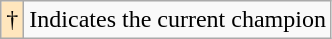<table class="wikitable" style="text-align: center">
<tr>
<td style="background-color:#FFE6BD">†</td>
<td>Indicates the current champion</td>
</tr>
</table>
